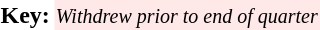<table>
<tr>
<td><strong>Key:</strong></td>
<td align="center" bgcolor=#FFE8E8><small><em>Withdrew prior to end of quarter</em></small></td>
</tr>
</table>
